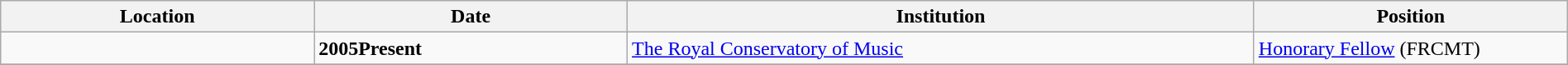<table class="wikitable" style="width:100%;">
<tr>
<th style="width:20%;">Location</th>
<th style="width:20%;">Date</th>
<th style="width:40%;">Institution</th>
<th style="width:20%;">Position</th>
</tr>
<tr>
<td></td>
<td><strong>2005Present</strong></td>
<td><a href='#'>The Royal Conservatory of Music</a></td>
<td><a href='#'>Honorary Fellow</a> (FRCMT)</td>
</tr>
<tr>
</tr>
</table>
